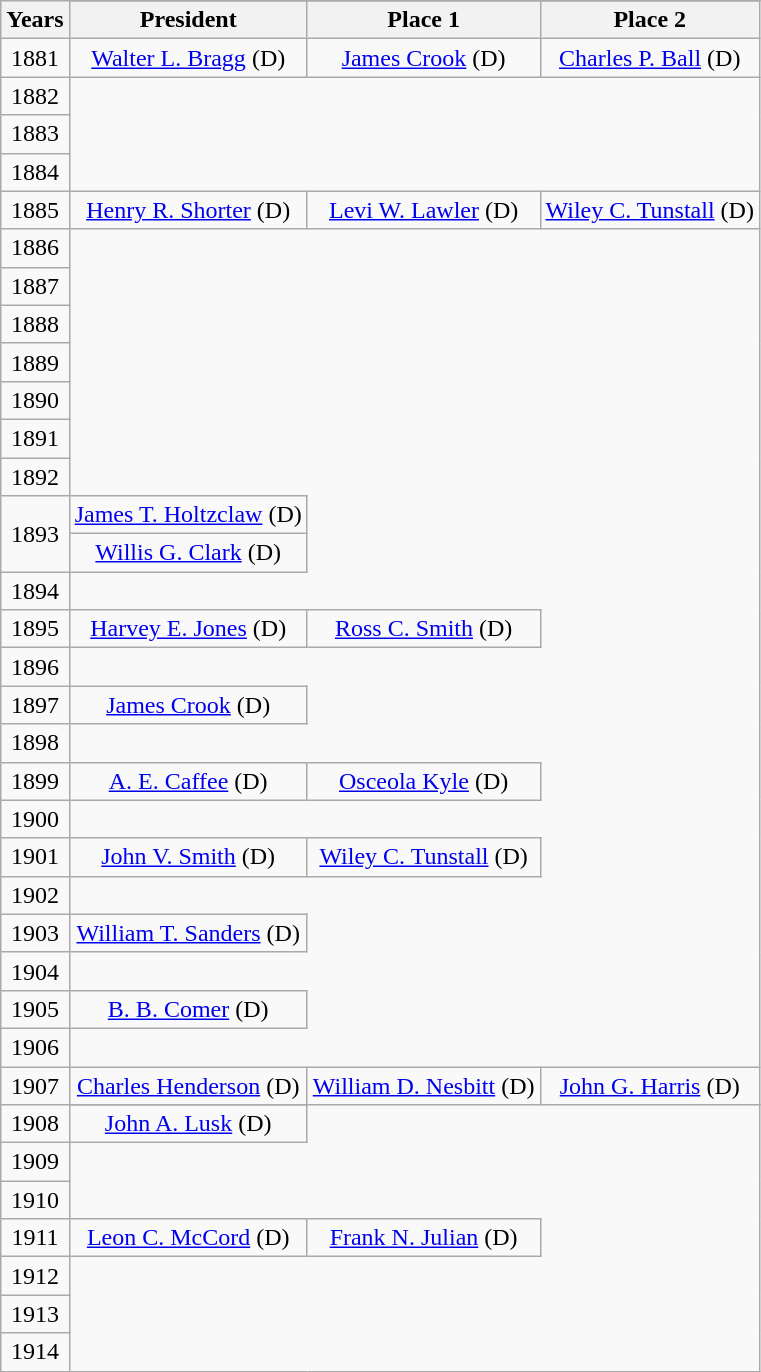<table class=wikitable style="text-align:center">
<tr>
<th rowspan=2>Years</th>
</tr>
<tr>
<th>President</th>
<th>Place 1</th>
<th>Place 2</th>
</tr>
<tr>
<td>1881</td>
<td><a href='#'>Walter L. Bragg</a> (D)</td>
<td><a href='#'>James Crook</a> (D)</td>
<td><a href='#'>Charles P. Ball</a> (D)</td>
</tr>
<tr>
<td>1882</td>
</tr>
<tr>
<td>1883</td>
</tr>
<tr>
<td>1884</td>
</tr>
<tr>
<td>1885</td>
<td><a href='#'>Henry R. Shorter</a> (D)</td>
<td><a href='#'>Levi W. Lawler</a> (D)</td>
<td><a href='#'>Wiley C. Tunstall</a> (D)</td>
</tr>
<tr>
<td>1886</td>
</tr>
<tr>
<td>1887</td>
</tr>
<tr>
<td>1888</td>
</tr>
<tr>
<td>1889</td>
</tr>
<tr>
<td>1890</td>
</tr>
<tr>
<td>1891</td>
</tr>
<tr>
<td>1892</td>
</tr>
<tr>
<td rowspan=2>1893</td>
<td><a href='#'>James T. Holtzclaw</a> (D)</td>
</tr>
<tr>
<td><a href='#'>Willis G. Clark</a> (D)</td>
</tr>
<tr>
<td>1894</td>
</tr>
<tr>
<td>1895</td>
<td><a href='#'>Harvey E. Jones</a> (D)</td>
<td><a href='#'>Ross C. Smith</a> (D)</td>
</tr>
<tr>
<td>1896</td>
</tr>
<tr>
<td>1897</td>
<td><a href='#'>James Crook</a> (D)</td>
</tr>
<tr>
<td>1898</td>
</tr>
<tr>
<td>1899</td>
<td><a href='#'>A. E. Caffee</a> (D)</td>
<td><a href='#'>Osceola Kyle</a> (D)</td>
</tr>
<tr>
<td>1900</td>
</tr>
<tr>
<td>1901</td>
<td><a href='#'>John V. Smith</a> (D)</td>
<td><a href='#'>Wiley C. Tunstall</a> (D)</td>
</tr>
<tr>
<td>1902</td>
</tr>
<tr>
<td>1903</td>
<td><a href='#'>William T. Sanders</a> (D)</td>
</tr>
<tr>
<td>1904</td>
</tr>
<tr>
<td>1905</td>
<td><a href='#'>B. B. Comer</a> (D)</td>
</tr>
<tr>
<td>1906</td>
</tr>
<tr>
<td>1907</td>
<td><a href='#'>Charles Henderson</a> (D)</td>
<td><a href='#'>William D. Nesbitt</a> (D)</td>
<td><a href='#'>John G. Harris</a> (D)</td>
</tr>
<tr>
<td rowspan=2>1908</td>
</tr>
<tr>
<td><a href='#'>John A. Lusk</a> (D)</td>
</tr>
<tr>
<td>1909</td>
</tr>
<tr>
<td>1910</td>
</tr>
<tr>
<td>1911</td>
<td><a href='#'>Leon C. McCord</a> (D)</td>
<td><a href='#'>Frank N. Julian</a> (D)</td>
</tr>
<tr>
<td>1912</td>
</tr>
<tr>
<td>1913</td>
</tr>
<tr>
<td>1914</td>
</tr>
</table>
